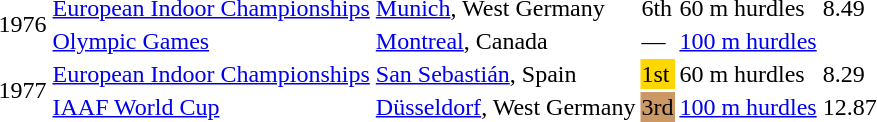<table>
<tr>
<td rowspan=2>1976</td>
<td><a href='#'>European Indoor Championships</a></td>
<td><a href='#'>Munich</a>, West Germany</td>
<td>6th</td>
<td>60 m hurdles</td>
<td>8.49</td>
</tr>
<tr>
<td><a href='#'>Olympic Games</a></td>
<td><a href='#'>Montreal</a>, Canada</td>
<td>—</td>
<td><a href='#'>100 m hurdles</a></td>
<td></td>
</tr>
<tr>
<td rowspan=2>1977</td>
<td><a href='#'>European Indoor Championships</a></td>
<td><a href='#'>San Sebastián</a>, Spain</td>
<td bgcolor=gold>1st</td>
<td>60 m hurdles</td>
<td>8.29</td>
</tr>
<tr>
<td><a href='#'>IAAF World Cup</a></td>
<td><a href='#'>Düsseldorf</a>, West Germany</td>
<td bgcolor=cc9966>3rd</td>
<td><a href='#'>100 m hurdles</a></td>
<td>12.87</td>
</tr>
</table>
